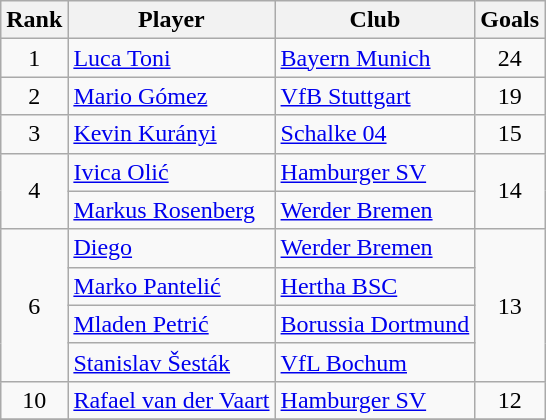<table class="wikitable sortable" style=text-align:center>
<tr>
<th>Rank</th>
<th>Player</th>
<th>Club</th>
<th>Goals</th>
</tr>
<tr>
<td>1</td>
<td align=left> <a href='#'>Luca Toni</a></td>
<td align=left><a href='#'>Bayern Munich</a></td>
<td>24</td>
</tr>
<tr>
<td>2</td>
<td align=left> <a href='#'>Mario Gómez</a></td>
<td align=left><a href='#'>VfB Stuttgart</a></td>
<td>19</td>
</tr>
<tr>
<td>3</td>
<td align=left> <a href='#'>Kevin Kurányi</a></td>
<td align=left><a href='#'>Schalke 04</a></td>
<td>15</td>
</tr>
<tr>
<td rowspan=2>4</td>
<td align=left> <a href='#'>Ivica Olić</a></td>
<td align=left><a href='#'>Hamburger SV</a></td>
<td rowspan=2>14</td>
</tr>
<tr>
<td align=left> <a href='#'>Markus Rosenberg</a></td>
<td align=left><a href='#'>Werder Bremen</a></td>
</tr>
<tr>
<td rowspan=4>6</td>
<td align=left> <a href='#'>Diego</a></td>
<td align=left><a href='#'>Werder Bremen</a></td>
<td rowspan=4>13</td>
</tr>
<tr>
<td align=left> <a href='#'>Marko Pantelić</a></td>
<td align=left><a href='#'>Hertha BSC</a></td>
</tr>
<tr>
<td align=left> <a href='#'>Mladen Petrić</a></td>
<td align=left><a href='#'>Borussia Dortmund</a></td>
</tr>
<tr>
<td align=left> <a href='#'>Stanislav Šesták</a></td>
<td align=left><a href='#'>VfL Bochum</a></td>
</tr>
<tr>
<td>10</td>
<td align=left> <a href='#'>Rafael van der Vaart</a></td>
<td align=left><a href='#'>Hamburger SV</a></td>
<td>12</td>
</tr>
<tr>
</tr>
</table>
